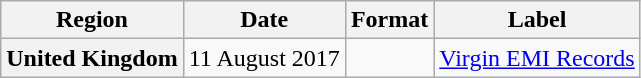<table class="wikitable plainrowheaders">
<tr>
<th scope="col">Region</th>
<th scope="col">Date</th>
<th scope="col">Format</th>
<th scope="col">Label</th>
</tr>
<tr>
<th scope="row">United Kingdom</th>
<td>11 August 2017</td>
<td></td>
<td><a href='#'>Virgin EMI Records</a></td>
</tr>
</table>
